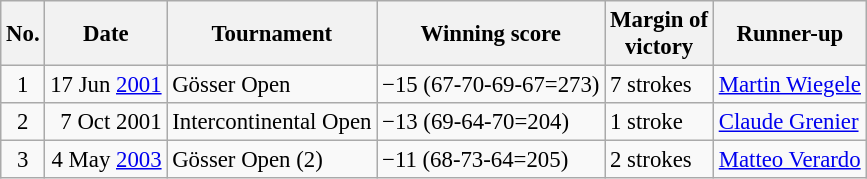<table class="wikitable" style="font-size:95%;">
<tr>
<th>No.</th>
<th>Date</th>
<th>Tournament</th>
<th>Winning score</th>
<th>Margin of<br>victory</th>
<th>Runner-up</th>
</tr>
<tr>
<td align=center>1</td>
<td align=right>17 Jun <a href='#'>2001</a></td>
<td>Gösser Open</td>
<td>−15 (67-70-69-67=273)</td>
<td>7 strokes</td>
<td> <a href='#'>Martin Wiegele</a></td>
</tr>
<tr>
<td align=center>2</td>
<td align=right>7 Oct 2001</td>
<td>Intercontinental Open</td>
<td>−13 (69-64-70=204)</td>
<td>1 stroke</td>
<td> <a href='#'>Claude Grenier</a></td>
</tr>
<tr>
<td align=center>3</td>
<td align=right>4 May <a href='#'>2003</a></td>
<td>Gösser Open (2)</td>
<td>−11 (68-73-64=205)</td>
<td>2 strokes</td>
<td> <a href='#'>Matteo Verardo</a></td>
</tr>
</table>
